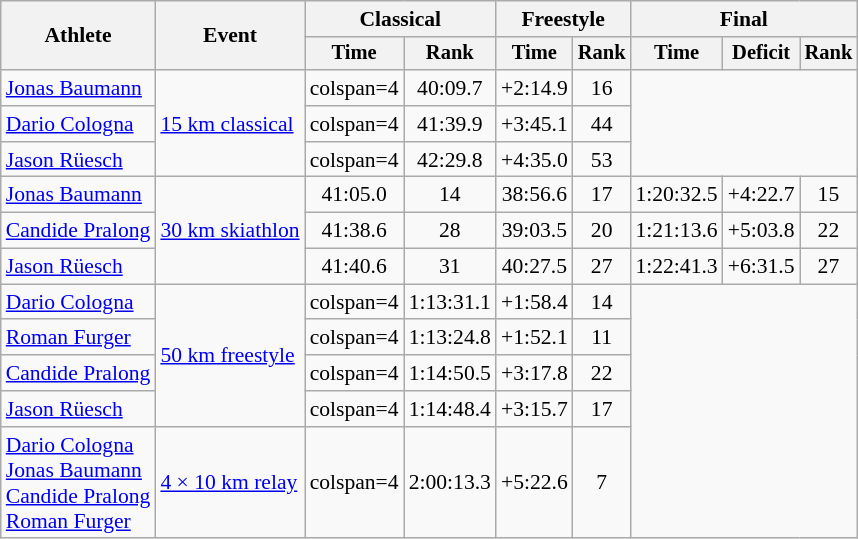<table class=wikitable style=font-size:90%;text-align:center>
<tr>
<th rowspan=2>Athlete</th>
<th rowspan=2>Event</th>
<th colspan=2>Classical</th>
<th colspan=2>Freestyle</th>
<th colspan=3>Final</th>
</tr>
<tr style="font-size: 95%">
<th>Time</th>
<th>Rank</th>
<th>Time</th>
<th>Rank</th>
<th>Time</th>
<th>Deficit</th>
<th>Rank</th>
</tr>
<tr>
<td align=left><a href='#'>Jonas Baumann</a></td>
<td align=left rowspan=3><a href='#'>15 km classical</a></td>
<td>colspan=4</td>
<td>40:09.7</td>
<td>+2:14.9</td>
<td>16</td>
</tr>
<tr>
<td align=left><a href='#'>Dario Cologna</a></td>
<td>colspan=4</td>
<td>41:39.9</td>
<td>+3:45.1</td>
<td>44</td>
</tr>
<tr>
<td align=left><a href='#'>Jason Rüesch</a></td>
<td>colspan=4</td>
<td>42:29.8</td>
<td>+4:35.0</td>
<td>53</td>
</tr>
<tr>
<td align=left><a href='#'>Jonas Baumann</a></td>
<td align=left rowspan=3><a href='#'>30 km skiathlon</a></td>
<td>41:05.0</td>
<td>14</td>
<td>38:56.6</td>
<td>17</td>
<td>1:20:32.5</td>
<td>+4:22.7</td>
<td>15</td>
</tr>
<tr>
<td align=left><a href='#'>Candide Pralong</a></td>
<td>41:38.6</td>
<td>28</td>
<td>39:03.5</td>
<td>20</td>
<td>1:21:13.6</td>
<td>+5:03.8</td>
<td>22</td>
</tr>
<tr>
<td align=left><a href='#'>Jason Rüesch</a></td>
<td>41:40.6</td>
<td>31</td>
<td>40:27.5</td>
<td>27</td>
<td>1:22:41.3</td>
<td>+6:31.5</td>
<td>27</td>
</tr>
<tr>
<td align=left><a href='#'>Dario Cologna</a></td>
<td align=left rowspan=4><a href='#'>50 km freestyle</a></td>
<td>colspan=4 </td>
<td>1:13:31.1</td>
<td>+1:58.4</td>
<td>14</td>
</tr>
<tr>
<td align=left><a href='#'>Roman Furger</a></td>
<td>colspan=4 </td>
<td>1:13:24.8</td>
<td>+1:52.1</td>
<td>11</td>
</tr>
<tr>
<td align=left><a href='#'>Candide Pralong</a></td>
<td>colspan=4 </td>
<td>1:14:50.5</td>
<td>+3:17.8</td>
<td>22</td>
</tr>
<tr>
<td align=left><a href='#'>Jason Rüesch</a></td>
<td>colspan=4 </td>
<td>1:14:48.4</td>
<td>+3:15.7</td>
<td>17</td>
</tr>
<tr>
<td align=left><a href='#'>Dario Cologna</a><br><a href='#'>Jonas Baumann</a><br><a href='#'>Candide Pralong</a><br><a href='#'>Roman Furger</a></td>
<td align=left><a href='#'>4 × 10 km relay</a></td>
<td>colspan=4 </td>
<td>2:00:13.3</td>
<td>+5:22.6</td>
<td>7</td>
</tr>
</table>
